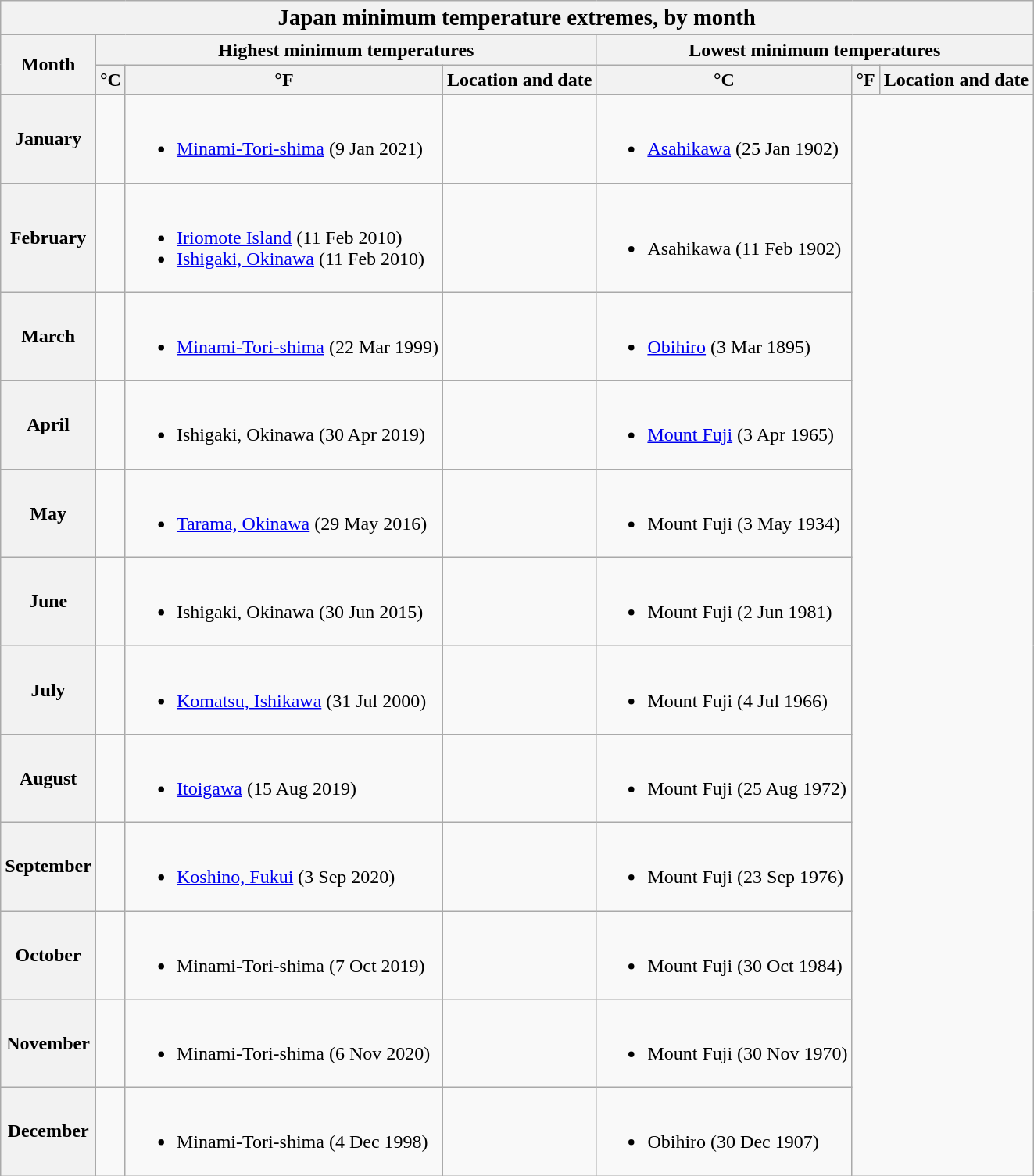<table class=wikitable>
<tr>
<th colspan=7><big>Japan minimum temperature extremes, by month</big></th>
</tr>
<tr>
<th rowspan=2>Month</th>
<th colspan=3>Highest minimum temperatures</th>
<th colspan=3>Lowest minimum temperatures</th>
</tr>
<tr>
<th>°C</th>
<th>°F</th>
<th>Location and date</th>
<th>°C</th>
<th>°F</th>
<th>Location and date</th>
</tr>
<tr>
<th>January</th>
<td></td>
<td><br><ul><li><a href='#'>Minami-Tori-shima</a> (9 Jan 2021)</li></ul></td>
<td></td>
<td><br><ul><li><a href='#'>Asahikawa</a> (25 Jan 1902)</li></ul></td>
</tr>
<tr>
<th>February</th>
<td></td>
<td><br><ul><li><a href='#'>Iriomote Island</a> (11 Feb 2010)</li><li><a href='#'>Ishigaki, Okinawa</a> (11 Feb 2010)</li></ul></td>
<td></td>
<td><br><ul><li>Asahikawa (11 Feb 1902)</li></ul></td>
</tr>
<tr>
<th>March</th>
<td></td>
<td><br><ul><li><a href='#'>Minami-Tori-shima</a> (22 Mar 1999)</li></ul></td>
<td></td>
<td><br><ul><li><a href='#'>Obihiro</a> (3 Mar 1895)</li></ul></td>
</tr>
<tr>
<th>April</th>
<td></td>
<td><br><ul><li>Ishigaki, Okinawa (30 Apr 2019)</li></ul></td>
<td></td>
<td><br><ul><li><a href='#'>Mount Fuji</a> (3 Apr 1965)</li></ul></td>
</tr>
<tr>
<th>May</th>
<td></td>
<td><br><ul><li><a href='#'>Tarama, Okinawa</a> (29 May 2016)</li></ul></td>
<td></td>
<td><br><ul><li>Mount Fuji (3 May 1934)</li></ul></td>
</tr>
<tr>
<th>June</th>
<td></td>
<td><br><ul><li>Ishigaki, Okinawa (30 Jun 2015)</li></ul></td>
<td></td>
<td><br><ul><li>Mount Fuji (2 Jun 1981)</li></ul></td>
</tr>
<tr>
<th>July</th>
<td></td>
<td><br><ul><li><a href='#'>Komatsu, Ishikawa</a> (31 Jul 2000)</li></ul></td>
<td></td>
<td><br><ul><li>Mount Fuji (4 Jul 1966)</li></ul></td>
</tr>
<tr>
<th>August</th>
<td></td>
<td><br><ul><li><a href='#'>Itoigawa</a> (15 Aug 2019)</li></ul></td>
<td></td>
<td><br><ul><li>Mount Fuji (25 Aug 1972)</li></ul></td>
</tr>
<tr>
<th>September</th>
<td></td>
<td><br><ul><li><a href='#'>Koshino, Fukui</a> (3 Sep 2020)</li></ul></td>
<td></td>
<td><br><ul><li>Mount Fuji (23 Sep 1976)</li></ul></td>
</tr>
<tr>
<th>October</th>
<td></td>
<td><br><ul><li>Minami-Tori-shima (7 Oct 2019)</li></ul></td>
<td></td>
<td><br><ul><li>Mount Fuji (30 Oct 1984)</li></ul></td>
</tr>
<tr>
<th>November</th>
<td></td>
<td><br><ul><li>Minami-Tori-shima (6 Nov 2020)</li></ul></td>
<td></td>
<td><br><ul><li>Mount Fuji (30 Nov 1970)</li></ul></td>
</tr>
<tr>
<th>December</th>
<td></td>
<td><br><ul><li>Minami-Tori-shima (4 Dec 1998)</li></ul></td>
<td></td>
<td><br><ul><li>Obihiro (30 Dec 1907)</li></ul></td>
</tr>
</table>
